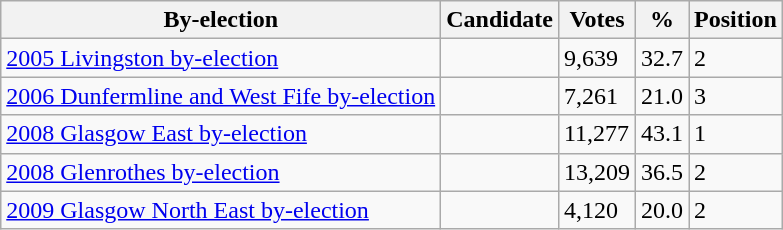<table class="wikitable sortable">
<tr>
<th>By-election</th>
<th>Candidate</th>
<th>Votes</th>
<th>%</th>
<th>Position</th>
</tr>
<tr>
<td><a href='#'>2005 Livingston by-election</a></td>
<td></td>
<td>9,639</td>
<td>32.7</td>
<td>2</td>
</tr>
<tr>
<td><a href='#'>2006 Dunfermline and West Fife by-election</a></td>
<td></td>
<td>7,261</td>
<td>21.0</td>
<td>3</td>
</tr>
<tr>
<td><a href='#'>2008 Glasgow East by-election</a></td>
<td></td>
<td>11,277</td>
<td>43.1</td>
<td>1</td>
</tr>
<tr>
<td><a href='#'>2008 Glenrothes by-election</a></td>
<td></td>
<td>13,209</td>
<td>36.5</td>
<td>2</td>
</tr>
<tr>
<td><a href='#'>2009 Glasgow North East by-election</a></td>
<td></td>
<td>4,120</td>
<td>20.0</td>
<td>2</td>
</tr>
</table>
